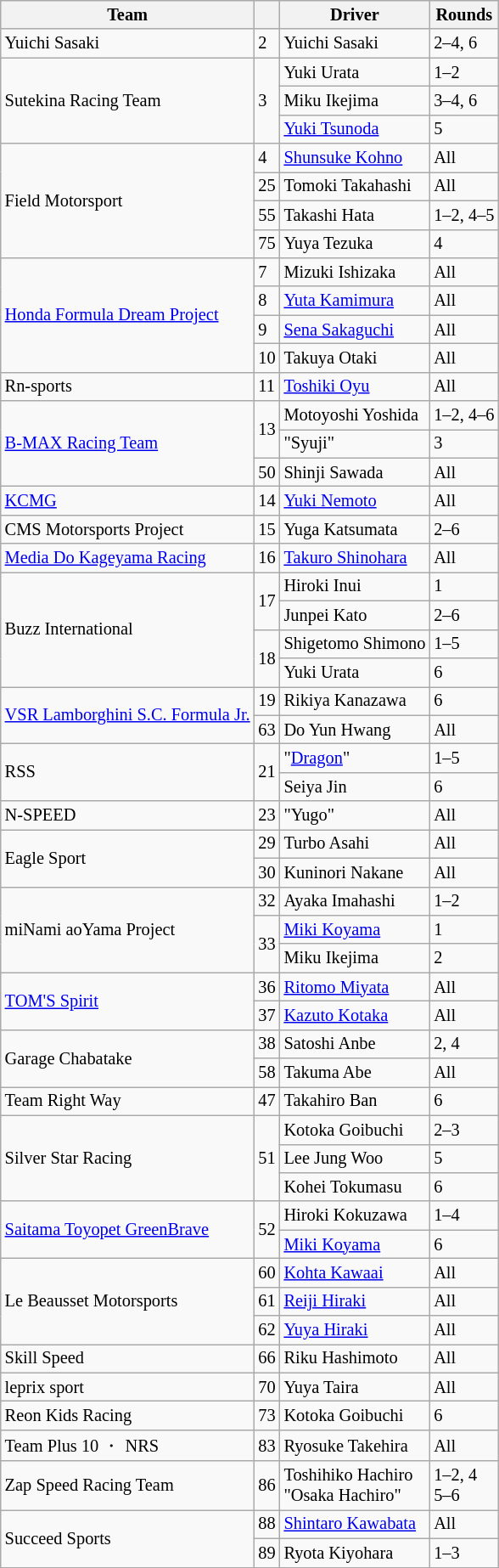<table class="wikitable" style="font-size: 85%">
<tr>
<th>Team</th>
<th></th>
<th>Driver</th>
<th>Rounds</th>
</tr>
<tr>
<td> Yuichi Sasaki</td>
<td>2</td>
<td> Yuichi Sasaki</td>
<td>2–4, 6</td>
</tr>
<tr>
<td rowspan=3> Sutekina Racing Team</td>
<td rowspan=3>3</td>
<td> Yuki Urata</td>
<td>1–2</td>
</tr>
<tr>
<td> Miku Ikejima</td>
<td>3–4, 6</td>
</tr>
<tr>
<td> <a href='#'>Yuki Tsunoda</a></td>
<td>5</td>
</tr>
<tr>
<td rowspan=4> Field Motorsport</td>
<td>4</td>
<td> <a href='#'>Shunsuke Kohno</a></td>
<td>All</td>
</tr>
<tr>
<td>25</td>
<td> Tomoki Takahashi</td>
<td>All</td>
</tr>
<tr>
<td>55</td>
<td> Takashi Hata</td>
<td>1–2, 4–5</td>
</tr>
<tr>
<td>75</td>
<td> Yuya Tezuka</td>
<td>4</td>
</tr>
<tr>
<td rowspan=4> <a href='#'>Honda Formula Dream Project</a></td>
<td>7</td>
<td> Mizuki Ishizaka</td>
<td>All</td>
</tr>
<tr>
<td>8</td>
<td> <a href='#'>Yuta Kamimura</a></td>
<td>All</td>
</tr>
<tr>
<td>9</td>
<td> <a href='#'>Sena Sakaguchi</a></td>
<td>All</td>
</tr>
<tr>
<td>10</td>
<td> Takuya Otaki</td>
<td>All</td>
</tr>
<tr>
<td> Rn-sports</td>
<td>11</td>
<td> <a href='#'>Toshiki Oyu</a></td>
<td>All</td>
</tr>
<tr>
<td rowspan=3> <a href='#'>B-MAX Racing Team</a></td>
<td rowspan=2>13</td>
<td> Motoyoshi Yoshida</td>
<td>1–2, 4–6</td>
</tr>
<tr>
<td> "Syuji"</td>
<td>3</td>
</tr>
<tr>
<td>50</td>
<td> Shinji Sawada</td>
<td>All</td>
</tr>
<tr>
<td> <a href='#'>KCMG</a></td>
<td>14</td>
<td> <a href='#'>Yuki Nemoto</a></td>
<td>All</td>
</tr>
<tr>
<td> CMS Motorsports Project</td>
<td>15</td>
<td> Yuga Katsumata</td>
<td>2–6</td>
</tr>
<tr>
<td> <a href='#'>Media Do Kageyama Racing</a></td>
<td>16</td>
<td> <a href='#'>Takuro Shinohara</a></td>
<td>All</td>
</tr>
<tr>
<td rowspan=4> Buzz International</td>
<td rowspan=2>17</td>
<td> Hiroki Inui</td>
<td>1</td>
</tr>
<tr>
<td> Junpei Kato</td>
<td>2–6</td>
</tr>
<tr>
<td rowspan=2>18</td>
<td> Shigetomo Shimono</td>
<td>1–5</td>
</tr>
<tr>
<td> Yuki Urata</td>
<td>6</td>
</tr>
<tr>
<td rowspan=2> <a href='#'>VSR Lamborghini S.C. Formula Jr.</a></td>
<td>19</td>
<td> Rikiya Kanazawa</td>
<td>6</td>
</tr>
<tr>
<td>63</td>
<td> Do Yun Hwang</td>
<td>All</td>
</tr>
<tr>
<td rowspan=2> RSS</td>
<td rowspan=2>21</td>
<td> "<a href='#'>Dragon</a>"</td>
<td>1–5</td>
</tr>
<tr>
<td> Seiya Jin</td>
<td>6</td>
</tr>
<tr>
<td> N-SPEED</td>
<td>23</td>
<td> "Yugo"</td>
<td>All</td>
</tr>
<tr>
<td rowspan=2> Eagle Sport</td>
<td>29</td>
<td> Turbo Asahi</td>
<td>All</td>
</tr>
<tr>
<td>30</td>
<td> Kuninori Nakane</td>
<td>All</td>
</tr>
<tr>
<td rowspan=3> miNami aoYama Project</td>
<td>32</td>
<td> Ayaka Imahashi</td>
<td>1–2</td>
</tr>
<tr>
<td rowspan=2>33</td>
<td> <a href='#'>Miki Koyama</a></td>
<td>1</td>
</tr>
<tr>
<td> Miku Ikejima</td>
<td>2</td>
</tr>
<tr>
<td rowspan=2> <a href='#'>TOM'S Spirit</a></td>
<td>36</td>
<td> <a href='#'>Ritomo Miyata</a></td>
<td>All</td>
</tr>
<tr>
<td>37</td>
<td> <a href='#'>Kazuto Kotaka</a></td>
<td>All</td>
</tr>
<tr>
<td rowspan=2> Garage Chabatake</td>
<td>38</td>
<td> Satoshi Anbe</td>
<td>2, 4</td>
</tr>
<tr>
<td>58</td>
<td> Takuma Abe</td>
<td>All</td>
</tr>
<tr>
<td> Team Right Way</td>
<td>47</td>
<td> Takahiro Ban</td>
<td>6</td>
</tr>
<tr>
<td rowspan=3> Silver Star Racing</td>
<td rowspan=3>51</td>
<td> Kotoka Goibuchi</td>
<td>2–3</td>
</tr>
<tr>
<td> Lee Jung Woo</td>
<td>5</td>
</tr>
<tr>
<td> Kohei Tokumasu</td>
<td>6</td>
</tr>
<tr>
<td rowspan=2> <a href='#'>Saitama Toyopet GreenBrave</a></td>
<td rowspan=2>52</td>
<td> Hiroki Kokuzawa</td>
<td>1–4</td>
</tr>
<tr>
<td> <a href='#'>Miki Koyama</a></td>
<td>6</td>
</tr>
<tr>
<td rowspan=3> Le Beausset Motorsports</td>
<td>60</td>
<td> <a href='#'>Kohta Kawaai</a></td>
<td>All</td>
</tr>
<tr>
<td>61</td>
<td> <a href='#'>Reiji Hiraki</a></td>
<td>All</td>
</tr>
<tr>
<td>62</td>
<td> <a href='#'>Yuya Hiraki</a></td>
<td>All</td>
</tr>
<tr>
<td> Skill Speed</td>
<td>66</td>
<td> Riku Hashimoto</td>
<td>All</td>
</tr>
<tr>
<td> leprix sport</td>
<td>70</td>
<td> Yuya Taira</td>
<td>All</td>
</tr>
<tr>
<td> Reon Kids Racing</td>
<td>73</td>
<td> Kotoka Goibuchi</td>
<td>6</td>
</tr>
<tr>
<td> Team Plus 10 ・ NRS</td>
<td>83</td>
<td> Ryosuke Takehira</td>
<td>All</td>
</tr>
<tr>
<td> Zap Speed Racing Team</td>
<td>86</td>
<td> Toshihiko Hachiro<br> "Osaka Hachiro"</td>
<td>1–2, 4<br>5–6</td>
</tr>
<tr>
<td rowspan=2> Succeed Sports</td>
<td>88</td>
<td> <a href='#'>Shintaro Kawabata</a></td>
<td>All</td>
</tr>
<tr>
<td>89</td>
<td> Ryota Kiyohara</td>
<td>1–3</td>
</tr>
</table>
